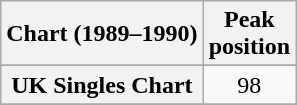<table class="wikitable sortable plainrowheaders" style="text-align:center">
<tr>
<th scope="col">Chart (1989–1990)</th>
<th scope="col">Peak<br>position</th>
</tr>
<tr>
</tr>
<tr>
<th scope="row">UK Singles Chart</th>
<td>98</td>
</tr>
<tr>
</tr>
</table>
